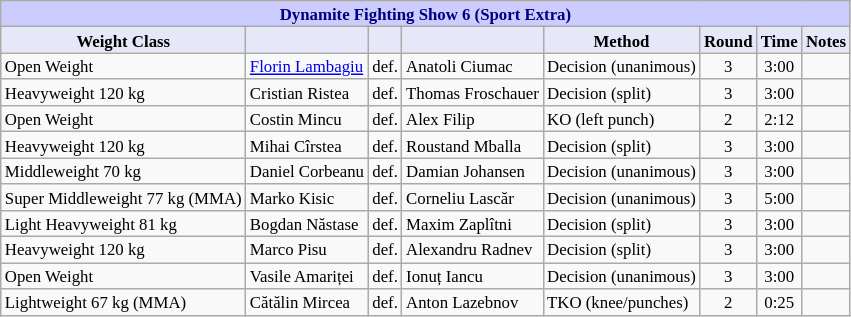<table class="wikitable" style="font-size: 70%;">
<tr>
<th colspan="8" style="background-color: #ccf; color: #000080; text-align: center;"><strong>Dynamite Fighting Show 6 (Sport Extra)</strong></th>
</tr>
<tr>
<th colspan="1" style="background-color: #E6E8FA; color: #000000; text-align: center;">Weight Class</th>
<th colspan="1" style="background-color: #E6E8FA; color: #000000; text-align: center;"></th>
<th colspan="1" style="background-color: #E6E8FA; color: #000000; text-align: center;"></th>
<th colspan="1" style="background-color: #E6E8FA; color: #000000; text-align: center;"></th>
<th colspan="1" style="background-color: #E6E8FA; color: #000000; text-align: center;">Method</th>
<th colspan="1" style="background-color: #E6E8FA; color: #000000; text-align: center;">Round</th>
<th colspan="1" style="background-color: #E6E8FA; color: #000000; text-align: center;">Time</th>
<th colspan="1" style="background-color: #E6E8FA; color: #000000; text-align: center;">Notes</th>
</tr>
<tr>
<td>Open Weight</td>
<td> <a href='#'>Florin Lambagiu</a></td>
<td align=center>def.</td>
<td> Anatoli Ciumac</td>
<td>Decision (unanimous)</td>
<td align=center>3</td>
<td align=center>3:00</td>
<td></td>
</tr>
<tr>
<td>Heavyweight 120 kg</td>
<td> Cristian Ristea</td>
<td align=center>def.</td>
<td> Thomas Froschauer</td>
<td>Decision (split)</td>
<td align=center>3</td>
<td align=center>3:00</td>
<td></td>
</tr>
<tr>
<td>Open Weight</td>
<td> Costin Mincu</td>
<td align=center>def.</td>
<td> Alex Filip</td>
<td>KO (left punch)</td>
<td align=center>2</td>
<td align=center>2:12</td>
<td></td>
</tr>
<tr>
<td>Heavyweight 120 kg</td>
<td> Mihai Cîrstea</td>
<td align=center>def.</td>
<td> Roustand Mballa</td>
<td>Decision (split)</td>
<td align=center>3</td>
<td align=center>3:00</td>
<td></td>
</tr>
<tr>
<td>Middleweight 70 kg</td>
<td> Daniel Corbeanu</td>
<td align=center>def.</td>
<td> Damian Johansen</td>
<td>Decision (unanimous)</td>
<td align=center>3</td>
<td align=center>3:00</td>
<td></td>
</tr>
<tr>
<td>Super Middleweight 77 kg (MMA)</td>
<td> Marko Kisic</td>
<td align=center>def.</td>
<td> Corneliu Lascăr</td>
<td>Decision (unanimous)</td>
<td align=center>3</td>
<td align=center>5:00</td>
</tr>
<tr>
<td>Light Heavyweight 81 kg</td>
<td> Bogdan Năstase</td>
<td align=center>def.</td>
<td> Maxim Zaplîtni</td>
<td>Decision (split)</td>
<td align=center>3</td>
<td align=center>3:00</td>
<td></td>
</tr>
<tr>
<td>Heavyweight 120 kg</td>
<td> Marco Pisu</td>
<td align=center>def.</td>
<td> Alexandru Radnev</td>
<td>Decision (split)</td>
<td align=center>3</td>
<td align=center>3:00</td>
<td></td>
</tr>
<tr>
<td>Open Weight</td>
<td> Vasile Amariței</td>
<td align=center>def.</td>
<td> Ionuț Iancu</td>
<td>Decision (unanimous)</td>
<td align=center>3</td>
<td align=center>3:00</td>
<td></td>
</tr>
<tr>
<td>Lightweight 67 kg (MMA)</td>
<td> Cătălin Mircea</td>
<td align=center>def.</td>
<td> Anton Lazebnov</td>
<td>TKO (knee/punches)</td>
<td align=center>2</td>
<td align=center>0:25</td>
<td></td>
</tr>
</table>
